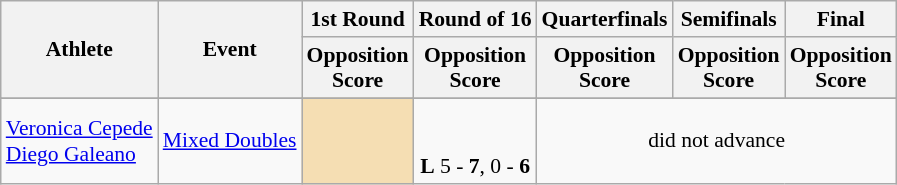<table class="wikitable" border="1" style="font-size:90%">
<tr>
<th rowspan=2>Athlete</th>
<th rowspan=2>Event</th>
<th>1st Round</th>
<th>Round of 16</th>
<th>Quarterfinals</th>
<th>Semifinals</th>
<th>Final</th>
</tr>
<tr>
<th>Opposition<br>Score</th>
<th>Opposition<br>Score</th>
<th>Opposition<br>Score</th>
<th>Opposition<br>Score</th>
<th>Opposition<br>Score</th>
</tr>
<tr>
</tr>
<tr>
<td><a href='#'>Veronica Cepede</a><br><a href='#'>Diego Galeano</a></td>
<td><a href='#'>Mixed Doubles</a></td>
<td align=center bgcolor=wheat></td>
<td align=center><br><br><strong>L</strong> 5 - <strong>7</strong>, 0 - <strong>6</strong></td>
<td align="center" colspan="7">did not advance</td>
</tr>
</table>
